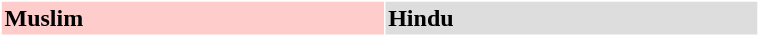<table border="1" align="left" style="border:1px solid #ffffff; border-collapse:; font-size: ; width:40%" rules="all" cellpadding="2">
<tr>
<td style="background-color:#FFCCCC" width="10%"><strong>Muslim</strong></td>
<td style="background-color:#DDDDDD" width="10%"><strong>Hindu</strong></td>
</tr>
</table>
